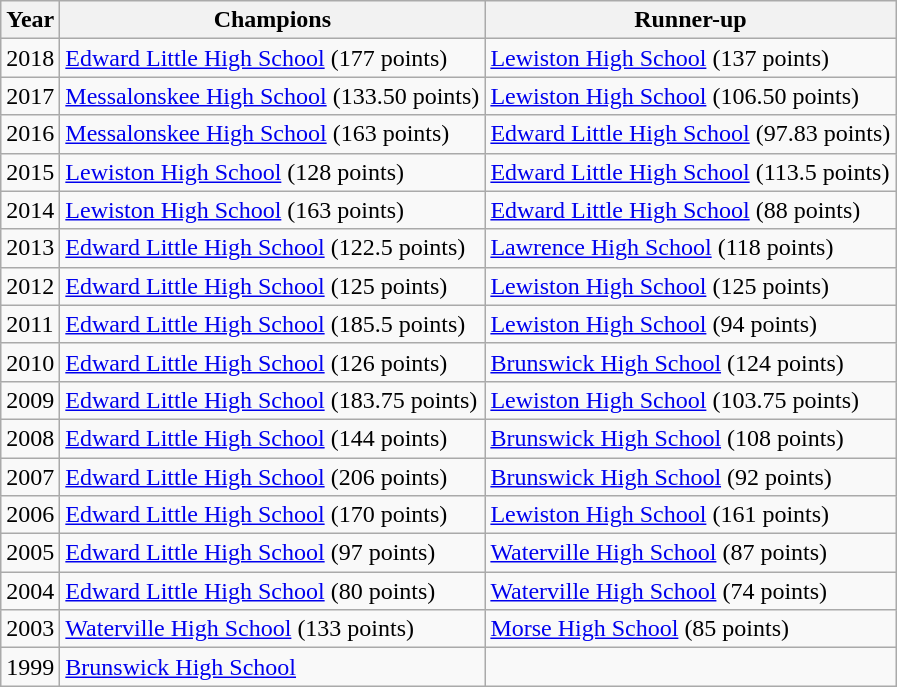<table class="wikitable" border="1">
<tr>
<th>Year</th>
<th>Champions</th>
<th>Runner-up</th>
</tr>
<tr>
<td>2018</td>
<td><a href='#'>Edward Little High School</a> (177 points)</td>
<td><a href='#'>Lewiston High School</a> (137 points)</td>
</tr>
<tr>
<td>2017</td>
<td><a href='#'>Messalonskee High School</a> (133.50 points)</td>
<td><a href='#'>Lewiston High School</a> (106.50 points)</td>
</tr>
<tr>
<td>2016</td>
<td><a href='#'>Messalonskee High School</a> (163 points)</td>
<td><a href='#'>Edward Little High School</a> (97.83 points)</td>
</tr>
<tr>
<td>2015</td>
<td><a href='#'>Lewiston High School</a> (128 points)</td>
<td><a href='#'>Edward Little High School</a> (113.5 points)</td>
</tr>
<tr>
<td>2014</td>
<td><a href='#'>Lewiston High School</a> (163 points)</td>
<td><a href='#'>Edward Little High School</a> (88 points)</td>
</tr>
<tr>
<td>2013</td>
<td><a href='#'>Edward Little High School</a> (122.5 points)</td>
<td><a href='#'>Lawrence High School</a> (118 points)</td>
</tr>
<tr>
<td>2012</td>
<td><a href='#'>Edward Little High School</a> (125 points)</td>
<td><a href='#'>Lewiston High School</a> (125 points)</td>
</tr>
<tr>
<td>2011</td>
<td><a href='#'>Edward Little High School</a> (185.5 points)</td>
<td><a href='#'>Lewiston High School</a> (94 points)</td>
</tr>
<tr>
<td>2010</td>
<td><a href='#'>Edward Little High School</a> (126 points)</td>
<td><a href='#'>Brunswick High School</a> (124 points)</td>
</tr>
<tr>
<td>2009</td>
<td><a href='#'>Edward Little High School</a> (183.75 points)</td>
<td><a href='#'>Lewiston High School</a> (103.75 points)</td>
</tr>
<tr>
<td>2008</td>
<td><a href='#'>Edward Little High School</a> (144 points)</td>
<td><a href='#'>Brunswick High School</a> (108 points)</td>
</tr>
<tr>
<td>2007</td>
<td><a href='#'>Edward Little High School</a> (206 points)</td>
<td><a href='#'>Brunswick High School</a> (92 points)</td>
</tr>
<tr>
<td>2006</td>
<td><a href='#'>Edward Little High School</a> (170 points)</td>
<td><a href='#'>Lewiston High School</a> (161 points)</td>
</tr>
<tr>
<td>2005</td>
<td><a href='#'>Edward Little High School</a> (97 points)</td>
<td><a href='#'>Waterville High School</a> (87 points)</td>
</tr>
<tr>
<td>2004</td>
<td><a href='#'>Edward Little High School</a> (80 points)</td>
<td><a href='#'>Waterville High School</a> (74 points)</td>
</tr>
<tr>
<td>2003</td>
<td><a href='#'>Waterville High School</a> (133 points)</td>
<td><a href='#'>Morse High School</a> (85 points)</td>
</tr>
<tr>
<td>1999</td>
<td><a href='#'>Brunswick High School</a></td>
<td></td>
</tr>
</table>
